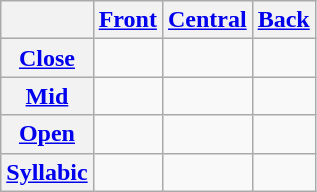<table class="wikitable" style="text-align:center;">
<tr>
<th></th>
<th><a href='#'>Front</a></th>
<th><a href='#'>Central</a></th>
<th><a href='#'>Back</a></th>
</tr>
<tr>
<th><a href='#'>Close</a></th>
<td> </td>
<td></td>
<td></td>
</tr>
<tr>
<th><a href='#'>Mid</a></th>
<td></td>
<td> </td>
<td></td>
</tr>
<tr>
<th><a href='#'>Open</a></th>
<td></td>
<td></td>
<td></td>
</tr>
<tr>
<th><a href='#'>Syllabic</a></th>
<td></td>
<td></td>
<td></td>
</tr>
</table>
